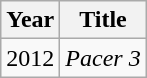<table class="wikitable">
<tr>
<th>Year</th>
<th>Title</th>
</tr>
<tr>
<td>2012</td>
<td><em>Pacer 3</em></td>
</tr>
</table>
